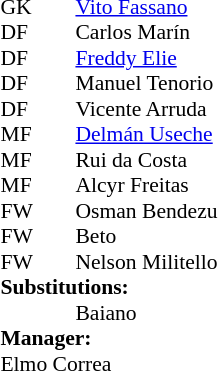<table cellspacing="0" cellpadding="0" style="font-size:90%; margin:0.2em auto;">
<tr>
<th width="25"></th>
<th width="25"></th>
</tr>
<tr>
<td>GK</td>
<td><strong> </strong></td>
<td> <a href='#'>Vito Fassano</a></td>
</tr>
<tr>
<td>DF</td>
<td><strong> </strong></td>
<td> Carlos Marín</td>
</tr>
<tr>
<td>DF</td>
<td><strong> </strong></td>
<td> <a href='#'>Freddy Elie</a></td>
</tr>
<tr>
<td>DF</td>
<td><strong> </strong></td>
<td> Manuel Tenorio</td>
</tr>
<tr>
<td>DF</td>
<td><strong> </strong></td>
<td> Vicente Arruda</td>
</tr>
<tr>
<td>MF</td>
<td><strong> </strong></td>
<td> <a href='#'>Delmán Useche</a></td>
</tr>
<tr>
<td>MF</td>
<td><strong> </strong></td>
<td> Rui da Costa</td>
</tr>
<tr>
<td>MF</td>
<td><strong> </strong></td>
<td> Alcyr Freitas</td>
<td></td>
<td></td>
</tr>
<tr>
<td>FW</td>
<td><strong> </strong></td>
<td> Osman Bendezu</td>
</tr>
<tr>
<td>FW</td>
<td><strong> </strong></td>
<td> Beto</td>
</tr>
<tr>
<td>FW</td>
<td><strong> </strong></td>
<td> Nelson Militello</td>
</tr>
<tr>
<td colspan=3><strong>Substitutions:</strong></td>
</tr>
<tr>
<td></td>
<td><strong> </strong></td>
<td> Baiano</td>
<td></td>
<td></td>
</tr>
<tr>
<td colspan=3><strong>Manager:</strong></td>
</tr>
<tr>
<td colspan=4> Elmo Correa</td>
</tr>
</table>
